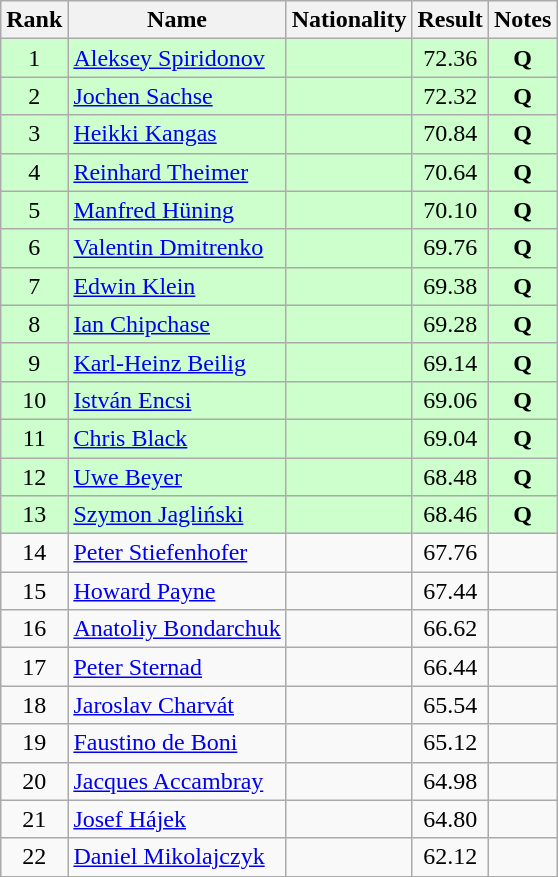<table class="wikitable sortable" style="text-align:center">
<tr>
<th>Rank</th>
<th>Name</th>
<th>Nationality</th>
<th>Result</th>
<th>Notes</th>
</tr>
<tr bgcolor=ccffcc>
<td>1</td>
<td align=left><a href='#'>Aleksey Spiridonov</a></td>
<td align=left></td>
<td>72.36</td>
<td><strong>Q</strong></td>
</tr>
<tr bgcolor=ccffcc>
<td>2</td>
<td align=left><a href='#'>Jochen Sachse</a></td>
<td align=left></td>
<td>72.32</td>
<td><strong>Q</strong></td>
</tr>
<tr bgcolor=ccffcc>
<td>3</td>
<td align=left><a href='#'>Heikki Kangas</a></td>
<td align=left></td>
<td>70.84</td>
<td><strong>Q</strong></td>
</tr>
<tr bgcolor=ccffcc>
<td>4</td>
<td align=left><a href='#'>Reinhard Theimer</a></td>
<td align=left></td>
<td>70.64</td>
<td><strong>Q</strong></td>
</tr>
<tr bgcolor=ccffcc>
<td>5</td>
<td align=left><a href='#'>Manfred Hüning</a></td>
<td align=left></td>
<td>70.10</td>
<td><strong>Q</strong></td>
</tr>
<tr bgcolor=ccffcc>
<td>6</td>
<td align=left><a href='#'>Valentin Dmitrenko</a></td>
<td align=left></td>
<td>69.76</td>
<td><strong>Q</strong></td>
</tr>
<tr bgcolor=ccffcc>
<td>7</td>
<td align=left><a href='#'>Edwin Klein</a></td>
<td align=left></td>
<td>69.38</td>
<td><strong>Q</strong></td>
</tr>
<tr bgcolor=ccffcc>
<td>8</td>
<td align=left><a href='#'>Ian Chipchase</a></td>
<td align=left></td>
<td>69.28</td>
<td><strong>Q</strong></td>
</tr>
<tr bgcolor=ccffcc>
<td>9</td>
<td align=left><a href='#'>Karl-Heinz Beilig</a></td>
<td align=left></td>
<td>69.14</td>
<td><strong>Q</strong></td>
</tr>
<tr bgcolor=ccffcc>
<td>10</td>
<td align=left><a href='#'>István Encsi</a></td>
<td align=left></td>
<td>69.06</td>
<td><strong>Q</strong></td>
</tr>
<tr bgcolor=ccffcc>
<td>11</td>
<td align=left><a href='#'>Chris Black</a></td>
<td align=left></td>
<td>69.04</td>
<td><strong>Q</strong></td>
</tr>
<tr bgcolor=ccffcc>
<td>12</td>
<td align=left><a href='#'>Uwe Beyer</a></td>
<td align=left></td>
<td>68.48</td>
<td><strong>Q</strong></td>
</tr>
<tr bgcolor=ccffcc>
<td>13</td>
<td align=left><a href='#'>Szymon Jagliński</a></td>
<td align=left></td>
<td>68.46</td>
<td><strong>Q</strong></td>
</tr>
<tr>
<td>14</td>
<td align=left><a href='#'>Peter Stiefenhofer</a></td>
<td align=left></td>
<td>67.76</td>
<td></td>
</tr>
<tr>
<td>15</td>
<td align=left><a href='#'>Howard Payne</a></td>
<td align=left></td>
<td>67.44</td>
<td></td>
</tr>
<tr>
<td>16</td>
<td align=left><a href='#'>Anatoliy Bondarchuk</a></td>
<td align=left></td>
<td>66.62</td>
<td></td>
</tr>
<tr>
<td>17</td>
<td align=left><a href='#'>Peter Sternad</a></td>
<td align=left></td>
<td>66.44</td>
<td></td>
</tr>
<tr>
<td>18</td>
<td align=left><a href='#'>Jaroslav Charvát</a></td>
<td align=left></td>
<td>65.54</td>
<td></td>
</tr>
<tr>
<td>19</td>
<td align=left><a href='#'>Faustino de Boni</a></td>
<td align=left></td>
<td>65.12</td>
<td></td>
</tr>
<tr>
<td>20</td>
<td align=left><a href='#'>Jacques Accambray</a></td>
<td align=left></td>
<td>64.98</td>
<td></td>
</tr>
<tr>
<td>21</td>
<td align=left><a href='#'>Josef Hájek</a></td>
<td align=left></td>
<td>64.80</td>
<td></td>
</tr>
<tr>
<td>22</td>
<td align=left><a href='#'>Daniel Mikolajczyk</a></td>
<td align=left></td>
<td>62.12</td>
<td></td>
</tr>
</table>
